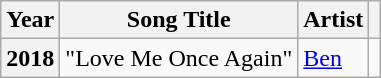<table class="wikitable sortable plainrowheaders">
<tr>
<th scope="col">Year</th>
<th scope="col">Song Title</th>
<th scope="col">Artist</th>
<th scope="col" class="unsortable"></th>
</tr>
<tr>
<th scope="row">2018</th>
<td>"Love Me Once Again"</td>
<td><a href='#'>Ben</a></td>
<td style="text-align:center"></td>
</tr>
</table>
